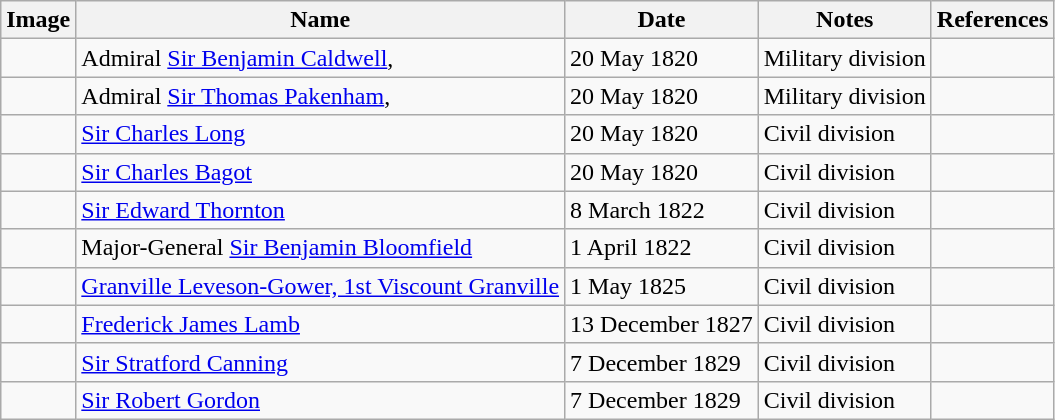<table class="wikitable">
<tr>
<th>Image</th>
<th>Name</th>
<th>Date</th>
<th>Notes</th>
<th>References</th>
</tr>
<tr>
<td></td>
<td>Admiral <a href='#'>Sir Benjamin Caldwell</a>, </td>
<td>20 May 1820</td>
<td>Military division</td>
<td></td>
</tr>
<tr>
<td></td>
<td>Admiral <a href='#'>Sir Thomas Pakenham</a>, </td>
<td>20 May 1820</td>
<td>Military division</td>
<td></td>
</tr>
<tr>
<td></td>
<td><a href='#'>Sir Charles Long</a></td>
<td>20 May 1820</td>
<td>Civil division</td>
<td></td>
</tr>
<tr>
<td></td>
<td><a href='#'>Sir Charles Bagot</a></td>
<td>20 May 1820</td>
<td>Civil division</td>
<td></td>
</tr>
<tr>
<td></td>
<td><a href='#'>Sir Edward Thornton</a></td>
<td>8 March 1822</td>
<td>Civil division</td>
<td></td>
</tr>
<tr>
<td></td>
<td>Major-General <a href='#'>Sir Benjamin Bloomfield</a></td>
<td>1 April 1822</td>
<td>Civil division</td>
<td></td>
</tr>
<tr>
<td></td>
<td><a href='#'>Granville Leveson-Gower, 1st Viscount Granville</a> </td>
<td>1 May 1825</td>
<td>Civil division</td>
<td></td>
</tr>
<tr>
<td></td>
<td><a href='#'>Frederick James Lamb</a></td>
<td>13 December 1827</td>
<td>Civil division</td>
<td></td>
</tr>
<tr>
<td></td>
<td><a href='#'>Sir Stratford Canning</a></td>
<td>7 December 1829</td>
<td>Civil division</td>
<td></td>
</tr>
<tr>
<td></td>
<td><a href='#'>Sir Robert Gordon</a></td>
<td>7 December 1829</td>
<td>Civil division</td>
<td></td>
</tr>
</table>
